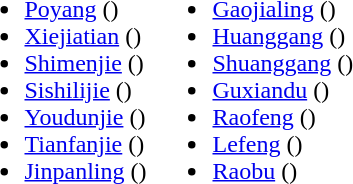<table>
<tr>
<td valign="top"><br><ul><li><a href='#'>Poyang</a> ()</li><li><a href='#'>Xiejiatian</a> ()</li><li><a href='#'>Shimenjie</a> ()</li><li><a href='#'>Sishilijie</a> ()</li><li><a href='#'>Youdunjie</a> ()</li><li><a href='#'>Tianfanjie</a> ()</li><li><a href='#'>Jinpanling</a> ()</li></ul></td>
<td valign="top"><br><ul><li><a href='#'>Gaojialing</a> ()</li><li><a href='#'>Huanggang</a> ()</li><li><a href='#'>Shuanggang</a> ()</li><li><a href='#'>Guxiandu</a> ()</li><li><a href='#'>Raofeng</a> ()</li><li><a href='#'>Lefeng</a> ()</li><li><a href='#'>Raobu</a> ()</li></ul></td>
</tr>
</table>
